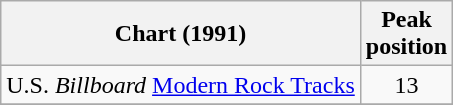<table class="wikitable sortable">
<tr>
<th>Chart (1991)</th>
<th>Peak<br>position</th>
</tr>
<tr>
<td>U.S. <em>Billboard</em> <a href='#'>Modern Rock Tracks</a></td>
<td style="text-align:center;">13</td>
</tr>
<tr>
</tr>
</table>
